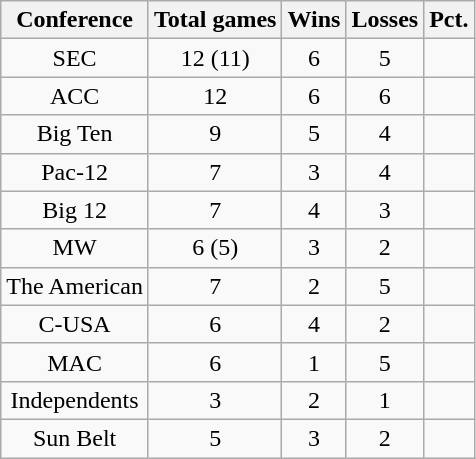<table class="wikitable sortable">
<tr>
<th>Conference</th>
<th>Total games</th>
<th>Wins</th>
<th>Losses</th>
<th>Pct.</th>
</tr>
<tr align="center">
<td>SEC</td>
<td>12 (11)</td>
<td>6</td>
<td>5</td>
<td></td>
</tr>
<tr align="center">
<td>ACC</td>
<td>12</td>
<td>6</td>
<td>6</td>
<td></td>
</tr>
<tr align="center">
<td>Big Ten</td>
<td>9</td>
<td>5</td>
<td>4</td>
<td></td>
</tr>
<tr align="center">
<td>Pac-12</td>
<td>7</td>
<td>3</td>
<td>4</td>
<td></td>
</tr>
<tr align="center">
<td>Big 12</td>
<td>7</td>
<td>4</td>
<td>3</td>
<td></td>
</tr>
<tr align="center">
<td>MW</td>
<td>6 (5)</td>
<td>3</td>
<td>2</td>
<td></td>
</tr>
<tr align="center">
<td>The American</td>
<td>7</td>
<td>2</td>
<td>5</td>
<td></td>
</tr>
<tr align="center">
<td>C-USA</td>
<td>6</td>
<td>4</td>
<td>2</td>
<td></td>
</tr>
<tr align="center">
<td>MAC</td>
<td>6</td>
<td>1</td>
<td>5</td>
<td></td>
</tr>
<tr align="center">
<td>Independents</td>
<td>3</td>
<td>2</td>
<td>1</td>
<td></td>
</tr>
<tr align="center">
<td>Sun Belt</td>
<td>5</td>
<td>3</td>
<td>2</td>
<td></td>
</tr>
</table>
